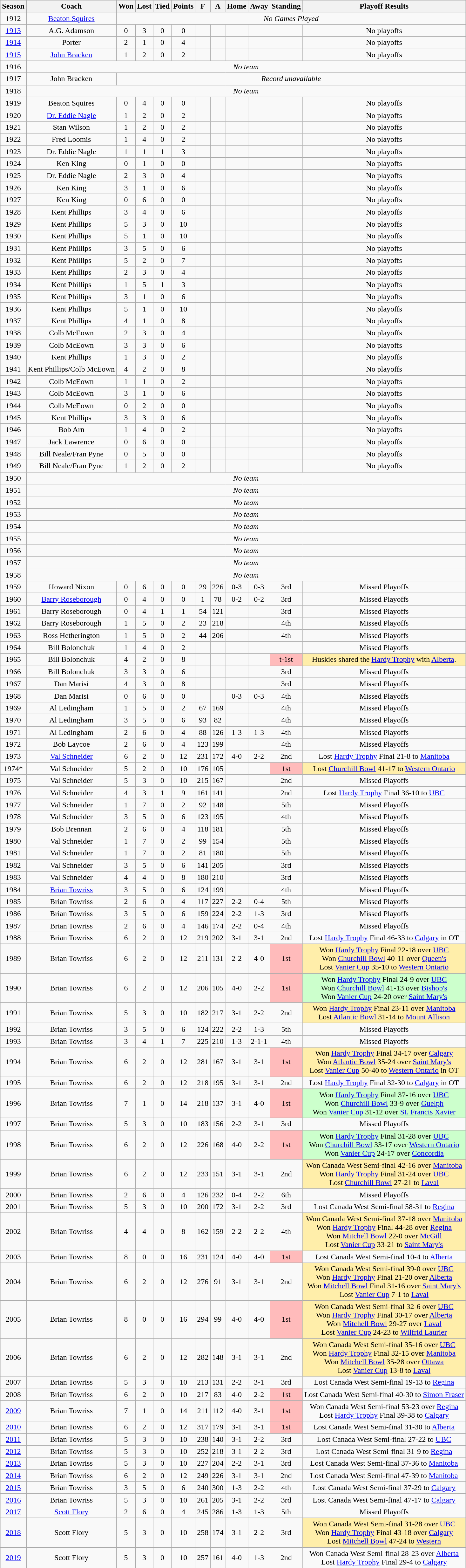<table class="wikitable" style="text-align: center;">
<tr>
<th>Season</th>
<th>Coach</th>
<th>Won</th>
<th>Lost</th>
<th>Tied</th>
<th>Points</th>
<th>F</th>
<th>A</th>
<th>Home</th>
<th>Away</th>
<th>Standing</th>
<th>Playoff Results</th>
</tr>
<tr>
<td align="center">1912</td>
<td><a href='#'>Beaton Squires</a></td>
<td align="center" colspan="10"><em>No Games Played</em></td>
</tr>
<tr>
<td><a href='#'>1913</a></td>
<td>A.G. Adamson</td>
<td>0</td>
<td>3</td>
<td>0</td>
<td>0</td>
<td></td>
<td></td>
<td></td>
<td></td>
<td></td>
<td>No playoffs</td>
</tr>
<tr>
<td><a href='#'>1914</a></td>
<td>Porter</td>
<td>2</td>
<td>1</td>
<td>0</td>
<td>4</td>
<td></td>
<td></td>
<td></td>
<td></td>
<td></td>
<td>No playoffs</td>
</tr>
<tr>
<td><a href='#'>1915</a></td>
<td><a href='#'>John Bracken</a></td>
<td>1</td>
<td>2</td>
<td>0</td>
<td>2</td>
<td></td>
<td></td>
<td></td>
<td></td>
<td></td>
<td>No playoffs</td>
</tr>
<tr>
<td align="center">1916</td>
<td align="center" colspan="11"><em>No team</em></td>
</tr>
<tr>
<td align="center">1917</td>
<td>John Bracken</td>
<td align="center" colspan="10"><em>Record unavailable</em></td>
</tr>
<tr>
<td align="center">1918</td>
<td align="center" colspan="11"><em>No team</em></td>
</tr>
<tr>
<td>1919</td>
<td>Beaton Squires</td>
<td>0</td>
<td>4</td>
<td>0</td>
<td>0</td>
<td></td>
<td></td>
<td></td>
<td></td>
<td></td>
<td>No playoffs</td>
</tr>
<tr>
<td>1920</td>
<td><a href='#'>Dr. Eddie Nagle</a></td>
<td>1</td>
<td>2</td>
<td>0</td>
<td>2</td>
<td></td>
<td></td>
<td></td>
<td></td>
<td></td>
<td>No playoffs</td>
</tr>
<tr>
<td>1921</td>
<td>Stan Wilson</td>
<td>1</td>
<td>2</td>
<td>0</td>
<td>2</td>
<td></td>
<td></td>
<td></td>
<td></td>
<td></td>
<td>No playoffs</td>
</tr>
<tr>
<td>1922</td>
<td>Fred Loomis</td>
<td>1</td>
<td>4</td>
<td>0</td>
<td>2</td>
<td></td>
<td></td>
<td></td>
<td></td>
<td></td>
<td>No playoffs</td>
</tr>
<tr>
<td>1923</td>
<td>Dr. Eddie Nagle</td>
<td>1</td>
<td>1</td>
<td>1</td>
<td>3</td>
<td></td>
<td></td>
<td></td>
<td></td>
<td></td>
<td>No playoffs</td>
</tr>
<tr>
<td>1924</td>
<td>Ken King</td>
<td>0</td>
<td>1</td>
<td>0</td>
<td>0</td>
<td></td>
<td></td>
<td></td>
<td></td>
<td></td>
<td>No playoffs</td>
</tr>
<tr>
<td>1925</td>
<td>Dr. Eddie Nagle</td>
<td>2</td>
<td>3</td>
<td>0</td>
<td>4</td>
<td></td>
<td></td>
<td></td>
<td></td>
<td></td>
<td>No playoffs</td>
</tr>
<tr>
<td>1926</td>
<td>Ken King</td>
<td>3</td>
<td>1</td>
<td>0</td>
<td>6</td>
<td></td>
<td></td>
<td></td>
<td></td>
<td></td>
<td>No playoffs</td>
</tr>
<tr>
<td>1927</td>
<td>Ken King</td>
<td>0</td>
<td>6</td>
<td>0</td>
<td>0</td>
<td></td>
<td></td>
<td></td>
<td></td>
<td></td>
<td>No playoffs</td>
</tr>
<tr>
<td>1928</td>
<td>Kent Phillips</td>
<td>3</td>
<td>4</td>
<td>0</td>
<td>6</td>
<td></td>
<td></td>
<td></td>
<td></td>
<td></td>
<td>No playoffs</td>
</tr>
<tr>
<td>1929</td>
<td>Kent Phillips</td>
<td>5</td>
<td>3</td>
<td>0</td>
<td>10</td>
<td></td>
<td></td>
<td></td>
<td></td>
<td></td>
<td>No playoffs</td>
</tr>
<tr>
<td>1930</td>
<td>Kent Phillips</td>
<td>5</td>
<td>1</td>
<td>0</td>
<td>10</td>
<td></td>
<td></td>
<td></td>
<td></td>
<td></td>
<td>No playoffs</td>
</tr>
<tr>
<td>1931</td>
<td>Kent Phillips</td>
<td>3</td>
<td>5</td>
<td>0</td>
<td>6</td>
<td></td>
<td></td>
<td></td>
<td></td>
<td></td>
<td>No playoffs</td>
</tr>
<tr>
<td>1932</td>
<td>Kent Phillips</td>
<td>5</td>
<td>2</td>
<td>0</td>
<td>7</td>
<td></td>
<td></td>
<td></td>
<td></td>
<td></td>
<td>No playoffs</td>
</tr>
<tr>
<td>1933</td>
<td>Kent Phillips</td>
<td>2</td>
<td>3</td>
<td>0</td>
<td>4</td>
<td></td>
<td></td>
<td></td>
<td></td>
<td></td>
<td>No playoffs</td>
</tr>
<tr>
<td>1934</td>
<td>Kent Phillips</td>
<td>1</td>
<td>5</td>
<td>1</td>
<td>3</td>
<td></td>
<td></td>
<td></td>
<td></td>
<td></td>
<td>No playoffs</td>
</tr>
<tr>
<td>1935</td>
<td>Kent Phillips</td>
<td>3</td>
<td>1</td>
<td>0</td>
<td>6</td>
<td></td>
<td></td>
<td></td>
<td></td>
<td></td>
<td>No playoffs</td>
</tr>
<tr>
<td>1936</td>
<td>Kent Phillips</td>
<td>5</td>
<td>1</td>
<td>0</td>
<td>10</td>
<td></td>
<td></td>
<td></td>
<td></td>
<td></td>
<td>No playoffs</td>
</tr>
<tr>
<td>1937</td>
<td>Kent Phillips</td>
<td>4</td>
<td>1</td>
<td>0</td>
<td>8</td>
<td></td>
<td></td>
<td></td>
<td></td>
<td></td>
<td>No playoffs</td>
</tr>
<tr>
<td>1938</td>
<td>Colb McEown</td>
<td>2</td>
<td>3</td>
<td>0</td>
<td>4</td>
<td></td>
<td></td>
<td></td>
<td></td>
<td></td>
<td>No playoffs</td>
</tr>
<tr>
<td>1939</td>
<td>Colb McEown</td>
<td>3</td>
<td>3</td>
<td>0</td>
<td>6</td>
<td></td>
<td></td>
<td></td>
<td></td>
<td></td>
<td>No playoffs</td>
</tr>
<tr>
<td>1940</td>
<td>Kent Phillips</td>
<td>1</td>
<td>3</td>
<td>0</td>
<td>2</td>
<td></td>
<td></td>
<td></td>
<td></td>
<td></td>
<td>No playoffs</td>
</tr>
<tr>
<td>1941</td>
<td>Kent Phillips/Colb McEown</td>
<td>4</td>
<td>2</td>
<td>0</td>
<td>8</td>
<td></td>
<td></td>
<td></td>
<td></td>
<td></td>
<td>No playoffs</td>
</tr>
<tr>
<td>1942</td>
<td>Colb McEown</td>
<td>1</td>
<td>1</td>
<td>0</td>
<td>2</td>
<td></td>
<td></td>
<td></td>
<td></td>
<td></td>
<td>No playoffs</td>
</tr>
<tr>
<td>1943</td>
<td>Colb McEown</td>
<td>3</td>
<td>1</td>
<td>0</td>
<td>6</td>
<td></td>
<td></td>
<td></td>
<td></td>
<td></td>
<td>No playoffs</td>
</tr>
<tr>
<td>1944</td>
<td>Colb McEown</td>
<td>0</td>
<td>2</td>
<td>0</td>
<td>0</td>
<td></td>
<td></td>
<td></td>
<td></td>
<td></td>
<td>No playoffs</td>
</tr>
<tr>
<td>1945</td>
<td>Kent Phillips</td>
<td>3</td>
<td>3</td>
<td>0</td>
<td>6</td>
<td></td>
<td></td>
<td></td>
<td></td>
<td></td>
<td>No playoffs</td>
</tr>
<tr>
<td>1946</td>
<td>Bob Arn</td>
<td>1</td>
<td>4</td>
<td>0</td>
<td>2</td>
<td></td>
<td></td>
<td></td>
<td></td>
<td></td>
<td>No playoffs</td>
</tr>
<tr>
<td>1947</td>
<td>Jack Lawrence</td>
<td>0</td>
<td>6</td>
<td>0</td>
<td>0</td>
<td></td>
<td></td>
<td></td>
<td></td>
<td></td>
<td>No playoffs</td>
</tr>
<tr>
<td>1948</td>
<td>Bill Neale/Fran Pyne</td>
<td>0</td>
<td>5</td>
<td>0</td>
<td>0</td>
<td></td>
<td></td>
<td></td>
<td></td>
<td></td>
<td>No playoffs</td>
</tr>
<tr>
<td>1949</td>
<td>Bill Neale/Fran Pyne</td>
<td>1</td>
<td>2</td>
<td>0</td>
<td>2</td>
<td></td>
<td></td>
<td></td>
<td></td>
<td></td>
<td>No playoffs</td>
</tr>
<tr>
<td align="center">1950</td>
<td align="center" colspan="11"><em>No team</em></td>
</tr>
<tr>
<td align="center">1951</td>
<td align="center" colspan="11"><em>No team</em></td>
</tr>
<tr>
<td align="center">1952</td>
<td align="center" colspan="11"><em>No team</em></td>
</tr>
<tr>
<td align="center">1953</td>
<td align="center" colspan="11"><em>No team</em></td>
</tr>
<tr>
<td align="center">1954</td>
<td align="center" colspan="11"><em>No team</em></td>
</tr>
<tr>
<td align="center">1955</td>
<td align="center" colspan="11"><em>No team</em></td>
</tr>
<tr>
<td align="center">1956</td>
<td align="center" colspan="11"><em>No team</em></td>
</tr>
<tr>
<td align="center">1957</td>
<td align="center" colspan="11"><em>No team</em></td>
</tr>
<tr>
<td align="center">1958</td>
<td align="center" colspan="11"><em>No team</em></td>
</tr>
<tr>
<td>1959</td>
<td>Howard Nixon</td>
<td>0</td>
<td>6</td>
<td>0</td>
<td>0</td>
<td>29</td>
<td>226</td>
<td>0-3</td>
<td>0-3</td>
<td>3rd</td>
<td>Missed Playoffs</td>
</tr>
<tr>
<td>1960</td>
<td><a href='#'>Barry Roseborough</a></td>
<td>0</td>
<td>4</td>
<td>0</td>
<td>0</td>
<td>1</td>
<td>78</td>
<td>0-2</td>
<td>0-2</td>
<td>3rd</td>
<td>Missed Playoffs</td>
</tr>
<tr>
<td>1961</td>
<td>Barry Roseborough</td>
<td>0</td>
<td>4</td>
<td>1</td>
<td>1</td>
<td>54</td>
<td>121</td>
<td></td>
<td></td>
<td>3rd</td>
<td>Missed Playoffs</td>
</tr>
<tr>
<td>1962</td>
<td>Barry Roseborough</td>
<td>1</td>
<td>5</td>
<td>0</td>
<td>2</td>
<td>23</td>
<td>218</td>
<td></td>
<td></td>
<td>4th</td>
<td>Missed Playoffs</td>
</tr>
<tr>
<td>1963</td>
<td>Ross Hetherington</td>
<td>1</td>
<td>5</td>
<td>0</td>
<td>2</td>
<td>44</td>
<td>206</td>
<td></td>
<td></td>
<td>4th</td>
<td>Missed Playoffs</td>
</tr>
<tr>
<td>1964</td>
<td>Bill Bolonchuk</td>
<td>1</td>
<td>4</td>
<td>0</td>
<td>2</td>
<td></td>
<td></td>
<td></td>
<td></td>
<td></td>
<td>Missed Playoffs</td>
</tr>
<tr>
<td>1965</td>
<td>Bill Bolonchuk</td>
<td>4</td>
<td>2</td>
<td>0</td>
<td>8</td>
<td></td>
<td></td>
<td></td>
<td></td>
<td bgcolor="#ffbbbb">t-1st</td>
<td style="background: #FFEEAA">Huskies shared the <a href='#'>Hardy Trophy</a> with <a href='#'>Alberta</a>.</td>
</tr>
<tr>
<td>1966</td>
<td>Bill Bolonchuk</td>
<td>3</td>
<td>3</td>
<td>0</td>
<td>6</td>
<td></td>
<td></td>
<td></td>
<td></td>
<td>3rd</td>
<td>Missed Playoffs</td>
</tr>
<tr>
<td>1967</td>
<td>Dan Marisi</td>
<td>4</td>
<td>3</td>
<td>0</td>
<td>8</td>
<td></td>
<td></td>
<td></td>
<td></td>
<td>3rd</td>
<td>Missed Playoffs</td>
</tr>
<tr>
<td>1968</td>
<td>Dan Marisi</td>
<td>0</td>
<td>6</td>
<td>0</td>
<td>0</td>
<td></td>
<td></td>
<td>0-3</td>
<td>0-3</td>
<td>4th</td>
<td>Missed Playoffs</td>
</tr>
<tr>
<td>1969</td>
<td>Al Ledingham</td>
<td>1</td>
<td>5</td>
<td>0</td>
<td>2</td>
<td>67</td>
<td>169</td>
<td></td>
<td></td>
<td>4th</td>
<td>Missed Playoffs</td>
</tr>
<tr>
<td>1970</td>
<td>Al Ledingham</td>
<td>3</td>
<td>5</td>
<td>0</td>
<td>6</td>
<td>93</td>
<td>82</td>
<td></td>
<td></td>
<td>4th</td>
<td>Missed Playoffs</td>
</tr>
<tr>
<td>1971</td>
<td>Al Ledingham</td>
<td>2</td>
<td>6</td>
<td>0</td>
<td>4</td>
<td>88</td>
<td>126</td>
<td>1-3</td>
<td>1-3</td>
<td>4th</td>
<td>Missed Playoffs</td>
</tr>
<tr>
<td>1972</td>
<td>Bob Laycoe</td>
<td>2</td>
<td>6</td>
<td>0</td>
<td>4</td>
<td>123</td>
<td>199</td>
<td></td>
<td></td>
<td>4th</td>
<td>Missed Playoffs</td>
</tr>
<tr>
<td>1973</td>
<td><a href='#'>Val Schneider</a></td>
<td>6</td>
<td>2</td>
<td>0</td>
<td>12</td>
<td>231</td>
<td>172</td>
<td>4-0</td>
<td>2-2</td>
<td>2nd</td>
<td>Lost <a href='#'>Hardy Trophy</a> Final 21-8 to <a href='#'>Manitoba</a></td>
</tr>
<tr>
<td>1974*</td>
<td>Val Schneider</td>
<td>5</td>
<td>2</td>
<td>0</td>
<td>10</td>
<td>176</td>
<td>105</td>
<td></td>
<td></td>
<td bgcolor="#ffbbbb">1st</td>
<td style="background: #FFEEAA">Lost <a href='#'>Churchill Bowl</a> 41-17 to <a href='#'>Western Ontario</a></td>
</tr>
<tr>
<td>1975</td>
<td>Val Schneider</td>
<td>5</td>
<td>3</td>
<td>0</td>
<td>10</td>
<td>215</td>
<td>167</td>
<td></td>
<td></td>
<td>2nd</td>
<td>Missed Playoffs</td>
</tr>
<tr>
<td>1976</td>
<td>Val Schneider</td>
<td>4</td>
<td>3</td>
<td>1</td>
<td>9</td>
<td>161</td>
<td>141</td>
<td></td>
<td></td>
<td>2nd</td>
<td>Lost <a href='#'>Hardy Trophy</a> Final 36-10 to <a href='#'>UBC</a></td>
</tr>
<tr>
<td>1977</td>
<td>Val Schneider</td>
<td>1</td>
<td>7</td>
<td>0</td>
<td>2</td>
<td>92</td>
<td>148</td>
<td></td>
<td></td>
<td>5th</td>
<td>Missed Playoffs</td>
</tr>
<tr>
<td>1978</td>
<td>Val Schneider</td>
<td>3</td>
<td>5</td>
<td>0</td>
<td>6</td>
<td>123</td>
<td>195</td>
<td></td>
<td></td>
<td>4th</td>
<td>Missed Playoffs</td>
</tr>
<tr>
<td>1979</td>
<td>Bob Brennan</td>
<td>2</td>
<td>6</td>
<td>0</td>
<td>4</td>
<td>118</td>
<td>181</td>
<td></td>
<td></td>
<td>5th</td>
<td>Missed Playoffs</td>
</tr>
<tr>
<td>1980</td>
<td>Val Schneider</td>
<td>1</td>
<td>7</td>
<td>0</td>
<td>2</td>
<td>99</td>
<td>154</td>
<td></td>
<td></td>
<td>5th</td>
<td>Missed Playoffs</td>
</tr>
<tr>
<td>1981</td>
<td>Val Schneider</td>
<td>1</td>
<td>7</td>
<td>0</td>
<td>2</td>
<td>81</td>
<td>180</td>
<td></td>
<td></td>
<td>5th</td>
<td>Missed Playoffs</td>
</tr>
<tr>
<td>1982</td>
<td>Val Schneider</td>
<td>3</td>
<td>5</td>
<td>0</td>
<td>6</td>
<td>141</td>
<td>205</td>
<td></td>
<td></td>
<td>3rd</td>
<td>Missed Playoffs</td>
</tr>
<tr>
<td>1983</td>
<td>Val Schneider</td>
<td>4</td>
<td>4</td>
<td>0</td>
<td>8</td>
<td>180</td>
<td>210</td>
<td></td>
<td></td>
<td>3rd</td>
<td>Missed Playoffs</td>
</tr>
<tr>
<td>1984</td>
<td><a href='#'>Brian Towriss</a></td>
<td>3</td>
<td>5</td>
<td>0</td>
<td>6</td>
<td>124</td>
<td>199</td>
<td></td>
<td></td>
<td>4th</td>
<td>Missed Playoffs</td>
</tr>
<tr>
<td>1985</td>
<td>Brian Towriss</td>
<td>2</td>
<td>6</td>
<td>0</td>
<td>4</td>
<td>117</td>
<td>227</td>
<td>2-2</td>
<td>0-4</td>
<td>5th</td>
<td>Missed Playoffs</td>
</tr>
<tr>
<td>1986</td>
<td>Brian Towriss</td>
<td>3</td>
<td>5</td>
<td>0</td>
<td>6</td>
<td>159</td>
<td>224</td>
<td>2-2</td>
<td>1-3</td>
<td>3rd</td>
<td>Missed Playoffs</td>
</tr>
<tr>
<td>1987</td>
<td>Brian Towriss</td>
<td>2</td>
<td>6</td>
<td>0</td>
<td>4</td>
<td>146</td>
<td>174</td>
<td>2-2</td>
<td>0-4</td>
<td>4th</td>
<td>Missed Playoffs</td>
</tr>
<tr>
<td>1988</td>
<td>Brian Towriss</td>
<td>6</td>
<td>2</td>
<td>0</td>
<td>12</td>
<td>219</td>
<td>202</td>
<td>3-1</td>
<td>3-1</td>
<td>2nd</td>
<td>Lost <a href='#'>Hardy Trophy</a> Final 46-33 to <a href='#'>Calgary</a> in OT</td>
</tr>
<tr>
<td>1989</td>
<td>Brian Towriss</td>
<td>6</td>
<td>2</td>
<td>0</td>
<td>12</td>
<td>211</td>
<td>131</td>
<td>2-2</td>
<td>4-0</td>
<td bgcolor="#ffbbbb">1st</td>
<td style="background: #FFEEAA">Won <a href='#'>Hardy Trophy</a> Final 22-18 over <a href='#'>UBC</a><br>Won <a href='#'>Churchill Bowl</a> 40-11 over <a href='#'>Queen's</a><br>Lost <a href='#'>Vanier Cup</a> 35-10 to <a href='#'>Western Ontario</a></td>
</tr>
<tr>
<td>1990</td>
<td>Brian Towriss</td>
<td>6</td>
<td>2</td>
<td>0</td>
<td>12</td>
<td>206</td>
<td>105</td>
<td>4-0</td>
<td>2-2</td>
<td bgcolor="#ffbbbb">1st</td>
<td style="background: #CCFFCC">Won <a href='#'>Hardy Trophy</a> Final 24-9 over <a href='#'>UBC</a><br>Won <a href='#'>Churchill Bowl</a> 41-13 over <a href='#'>Bishop's</a><br>Won <a href='#'>Vanier Cup</a> 24-20 over <a href='#'>Saint Mary's</a></td>
</tr>
<tr>
<td>1991</td>
<td>Brian Towriss</td>
<td>5</td>
<td>3</td>
<td>0</td>
<td>10</td>
<td>182</td>
<td>217</td>
<td>3-1</td>
<td>2-2</td>
<td>2nd</td>
<td style="background: #FFEEAA">Won <a href='#'>Hardy Trophy</a> Final 23-11 over <a href='#'>Manitoba</a><br>Lost <a href='#'>Atlantic Bowl</a> 31-14 to <a href='#'>Mount Allison</a></td>
</tr>
<tr>
<td>1992</td>
<td>Brian Towriss</td>
<td>3</td>
<td>5</td>
<td>0</td>
<td>6</td>
<td>124</td>
<td>222</td>
<td>2-2</td>
<td>1-3</td>
<td>5th</td>
<td>Missed Playoffs</td>
</tr>
<tr>
<td>1993</td>
<td>Brian Towriss</td>
<td>3</td>
<td>4</td>
<td>1</td>
<td>7</td>
<td>225</td>
<td>210</td>
<td>1-3</td>
<td>2-1-1</td>
<td>4th</td>
<td>Missed Playoffs</td>
</tr>
<tr>
<td>1994</td>
<td>Brian Towriss</td>
<td>6</td>
<td>2</td>
<td>0</td>
<td>12</td>
<td>281</td>
<td>167</td>
<td>3-1</td>
<td>3-1</td>
<td bgcolor="#ffbbbb">1st</td>
<td style="background: #FFEEAA">Won <a href='#'>Hardy Trophy</a> Final 34-17 over <a href='#'>Calgary</a><br>Won <a href='#'>Atlantic Bowl</a> 35-24 over <a href='#'>Saint Mary's</a><br>Lost <a href='#'>Vanier Cup</a> 50-40 to <a href='#'>Western Ontario</a> in OT</td>
</tr>
<tr>
<td>1995</td>
<td>Brian Towriss</td>
<td>6</td>
<td>2</td>
<td>0</td>
<td>12</td>
<td>218</td>
<td>195</td>
<td>3-1</td>
<td>3-1</td>
<td>2nd</td>
<td>Lost <a href='#'>Hardy Trophy</a> Final 32-30 to <a href='#'>Calgary</a> in OT</td>
</tr>
<tr>
<td>1996</td>
<td>Brian Towriss</td>
<td>7</td>
<td>1</td>
<td>0</td>
<td>14</td>
<td>218</td>
<td>137</td>
<td>3-1</td>
<td>4-0</td>
<td bgcolor="#ffbbbb">1st</td>
<td style="background: #CCFFCC">Won <a href='#'>Hardy Trophy</a> Final 37-16 over <a href='#'>UBC</a><br>Won <a href='#'>Churchill Bowl</a> 33-9 over <a href='#'>Guelph</a><br>Won <a href='#'>Vanier Cup</a> 31-12 over <a href='#'>St. Francis Xavier</a></td>
</tr>
<tr>
<td>1997</td>
<td>Brian Towriss</td>
<td>5</td>
<td>3</td>
<td>0</td>
<td>10</td>
<td>183</td>
<td>156</td>
<td>2-2</td>
<td>3-1</td>
<td>3rd</td>
<td>Missed Playoffs</td>
</tr>
<tr>
<td>1998</td>
<td>Brian Towriss</td>
<td>6</td>
<td>2</td>
<td>0</td>
<td>12</td>
<td>226</td>
<td>168</td>
<td>4-0</td>
<td>2-2</td>
<td bgcolor="#ffbbbb">1st</td>
<td style="background: #CCFFCC">Won <a href='#'>Hardy Trophy</a> Final 31-28 over <a href='#'>UBC</a><br>Won <a href='#'>Churchill Bowl</a> 33-17 over <a href='#'>Western Ontario</a><br>Won <a href='#'>Vanier Cup</a> 24-17 over <a href='#'>Concordia</a></td>
</tr>
<tr>
<td>1999</td>
<td>Brian Towriss</td>
<td>6</td>
<td>2</td>
<td>0</td>
<td>12</td>
<td>233</td>
<td>151</td>
<td>3-1</td>
<td>3-1</td>
<td>2nd</td>
<td style="background: #FFEEAA">Won Canada West Semi-final 42-16 over <a href='#'>Manitoba</a><br>Won <a href='#'>Hardy Trophy</a> Final 31-24 over <a href='#'>UBC</a><br>Lost <a href='#'>Churchill Bowl</a> 27-21 to <a href='#'>Laval</a></td>
</tr>
<tr>
<td>2000</td>
<td>Brian Towriss</td>
<td>2</td>
<td>6</td>
<td>0</td>
<td>4</td>
<td>126</td>
<td>232</td>
<td>0-4</td>
<td>2-2</td>
<td>6th</td>
<td>Missed Playoffs</td>
</tr>
<tr>
<td>2001</td>
<td>Brian Towriss</td>
<td>5</td>
<td>3</td>
<td>0</td>
<td>10</td>
<td>200</td>
<td>172</td>
<td>3-1</td>
<td>2-2</td>
<td>3rd</td>
<td>Lost Canada West Semi-final 58-31 to <a href='#'>Regina</a></td>
</tr>
<tr>
<td>2002</td>
<td>Brian Towriss</td>
<td>4</td>
<td>4</td>
<td>0</td>
<td>8</td>
<td>162</td>
<td>159</td>
<td>2-2</td>
<td>2-2</td>
<td>4th</td>
<td style="background: #FFEEAA">Won Canada West Semi-final 37-18 over <a href='#'>Manitoba</a><br>Won <a href='#'>Hardy Trophy</a> Final 44-28 over <a href='#'>Regina</a><br>Won <a href='#'>Mitchell Bowl</a> 22-0 over <a href='#'>McGill</a><br>Lost <a href='#'>Vanier Cup</a> 33-21 to <a href='#'>Saint Mary's</a></td>
</tr>
<tr>
<td>2003</td>
<td>Brian Towriss</td>
<td>8</td>
<td>0</td>
<td>0</td>
<td>16</td>
<td>231</td>
<td>124</td>
<td>4-0</td>
<td>4-0</td>
<td bgcolor="#ffbbbb">1st</td>
<td>Lost Canada West Semi-final 10-4 to <a href='#'>Alberta</a></td>
</tr>
<tr>
<td>2004</td>
<td>Brian Towriss</td>
<td>6</td>
<td>2</td>
<td>0</td>
<td>12</td>
<td>276</td>
<td>91</td>
<td>3-1</td>
<td>3-1</td>
<td>2nd</td>
<td style="background: #FFEEAA">Won Canada West Semi-final 39-0 over <a href='#'>UBC</a><br>Won <a href='#'>Hardy Trophy</a> Final 21-20 over <a href='#'>Alberta</a><br>Won <a href='#'>Mitchell Bowl</a> Final 31-16 over <a href='#'>Saint Mary's</a><br>Lost <a href='#'>Vanier Cup</a> 7-1 to <a href='#'>Laval</a></td>
</tr>
<tr>
<td>2005</td>
<td>Brian Towriss</td>
<td>8</td>
<td>0</td>
<td>0</td>
<td>16</td>
<td>294</td>
<td>99</td>
<td>4-0</td>
<td>4-0</td>
<td bgcolor="#ffbbbb">1st</td>
<td style="background: #FFEEAA">Won Canada West Semi-final 32-6 over <a href='#'>UBC</a><br>Won <a href='#'>Hardy Trophy</a> Final 30-17 over <a href='#'>Alberta</a><br>Won <a href='#'>Mitchell Bowl</a> 29-27 over <a href='#'>Laval</a><br>Lost <a href='#'>Vanier Cup</a> 24-23 to <a href='#'>Wilfrid Laurier</a></td>
</tr>
<tr>
<td>2006</td>
<td>Brian Towriss</td>
<td>6</td>
<td>2</td>
<td>0</td>
<td>12</td>
<td>282</td>
<td>148</td>
<td>3-1</td>
<td>3-1</td>
<td>2nd</td>
<td style="background: #FFEEAA">Won Canada West Semi-final 35-16 over <a href='#'>UBC</a><br>Won <a href='#'>Hardy Trophy</a> Final 32-15 over <a href='#'>Manitoba</a><br>Won <a href='#'>Mitchell Bowl</a> 35-28 over <a href='#'>Ottawa</a><br>Lost <a href='#'>Vanier Cup</a> 13-8 to <a href='#'>Laval</a></td>
</tr>
<tr>
<td>2007</td>
<td>Brian Towriss</td>
<td>5</td>
<td>3</td>
<td>0</td>
<td>10</td>
<td>213</td>
<td>131</td>
<td>2-2</td>
<td>3-1</td>
<td>3rd</td>
<td>Lost Canada West Semi-final 19-13 to <a href='#'>Regina</a></td>
</tr>
<tr>
<td>2008</td>
<td>Brian Towriss</td>
<td>6</td>
<td>2</td>
<td>0</td>
<td>10</td>
<td>217</td>
<td>83</td>
<td>4-0</td>
<td>2-2</td>
<td bgcolor="#ffbbbb">1st</td>
<td>Lost Canada West Semi-final 40-30 to <a href='#'>Simon Fraser</a></td>
</tr>
<tr>
<td><a href='#'>2009</a></td>
<td>Brian Towriss</td>
<td>7</td>
<td>1</td>
<td>0</td>
<td>14</td>
<td>211</td>
<td>112</td>
<td>4-0</td>
<td>3-1</td>
<td bgcolor="#ffbbbb">1st</td>
<td>Won Canada West Semi-final 53-23 over <a href='#'>Regina</a><br>Lost <a href='#'>Hardy Trophy</a> Final 39-38 to <a href='#'>Calgary</a></td>
</tr>
<tr>
<td><a href='#'>2010</a></td>
<td>Brian Towriss</td>
<td>6</td>
<td>2</td>
<td>0</td>
<td>12</td>
<td>317</td>
<td>179</td>
<td>3-1</td>
<td>3-1</td>
<td bgcolor="#ffbbbb">1st</td>
<td>Lost Canada West Semi-final 31-30 to <a href='#'>Alberta</a></td>
</tr>
<tr>
<td><a href='#'>2011</a></td>
<td>Brian Towriss</td>
<td>5</td>
<td>3</td>
<td>0</td>
<td>10</td>
<td>238</td>
<td>140</td>
<td>3-1</td>
<td>2-2</td>
<td>3rd</td>
<td>Lost Canada West Semi-final 27-22 to <a href='#'>UBC</a></td>
</tr>
<tr>
<td><a href='#'>2012</a></td>
<td>Brian Towriss</td>
<td>5</td>
<td>3</td>
<td>0</td>
<td>10</td>
<td>252</td>
<td>218</td>
<td>3-1</td>
<td>2-2</td>
<td>3rd</td>
<td>Lost Canada West Semi-final 31-9 to <a href='#'>Regina</a></td>
</tr>
<tr>
<td><a href='#'>2013</a></td>
<td>Brian Towriss</td>
<td>5</td>
<td>3</td>
<td>0</td>
<td>10</td>
<td>227</td>
<td>204</td>
<td>2-2</td>
<td>3-1</td>
<td>3rd</td>
<td>Lost Canada West Semi-final 37-36 to <a href='#'>Manitoba</a></td>
</tr>
<tr>
<td><a href='#'>2014</a></td>
<td>Brian Towriss</td>
<td>6</td>
<td>2</td>
<td>0</td>
<td>12</td>
<td>249</td>
<td>226</td>
<td>3-1</td>
<td>3-1</td>
<td>2nd</td>
<td>Lost Canada West Semi-final 47-39 to <a href='#'>Manitoba</a></td>
</tr>
<tr>
<td><a href='#'>2015</a></td>
<td>Brian Towriss</td>
<td>3</td>
<td>5</td>
<td>0</td>
<td>6</td>
<td>240</td>
<td>300</td>
<td>1-3</td>
<td>2-2</td>
<td>4th</td>
<td>Lost Canada West Semi-final 37-29 to <a href='#'>Calgary</a></td>
</tr>
<tr>
<td><a href='#'>2016</a></td>
<td>Brian Towriss</td>
<td>5</td>
<td>3</td>
<td>0</td>
<td>10</td>
<td>261</td>
<td>205</td>
<td>3-1</td>
<td>2-2</td>
<td>3rd</td>
<td>Lost Canada West Semi-final 47-17 to <a href='#'>Calgary</a></td>
</tr>
<tr>
<td><a href='#'>2017</a></td>
<td><a href='#'>Scott Flory</a></td>
<td>2</td>
<td>6</td>
<td>0</td>
<td>4</td>
<td>245</td>
<td>286</td>
<td>1-3</td>
<td>1-3</td>
<td>5th</td>
<td>Missed Playoffs</td>
</tr>
<tr>
<td><a href='#'>2018</a></td>
<td>Scott Flory</td>
<td>5</td>
<td>3</td>
<td>0</td>
<td>10</td>
<td>258</td>
<td>174</td>
<td>3-1</td>
<td>2-2</td>
<td>3rd</td>
<td style="background: #FFEEAA">Won Canada West Semi-final 31-28 over <a href='#'>UBC</a><br>Won <a href='#'>Hardy Trophy</a> Final 43-18 over <a href='#'>Calgary</a><br>Lost <a href='#'>Mitchell Bowl</a> 47-24 to <a href='#'>Western</a></td>
</tr>
<tr>
<td><a href='#'>2019</a></td>
<td>Scott Flory</td>
<td>5</td>
<td>3</td>
<td>0</td>
<td>10</td>
<td>257</td>
<td>161</td>
<td>4-0</td>
<td>1-3</td>
<td>2nd</td>
<td>Won Canada West Semi-final 28-23 over <a href='#'>Alberta</a><br>Lost <a href='#'>Hardy Trophy</a> Final 29-4 to <a href='#'>Calgary</a></td>
</tr>
</table>
